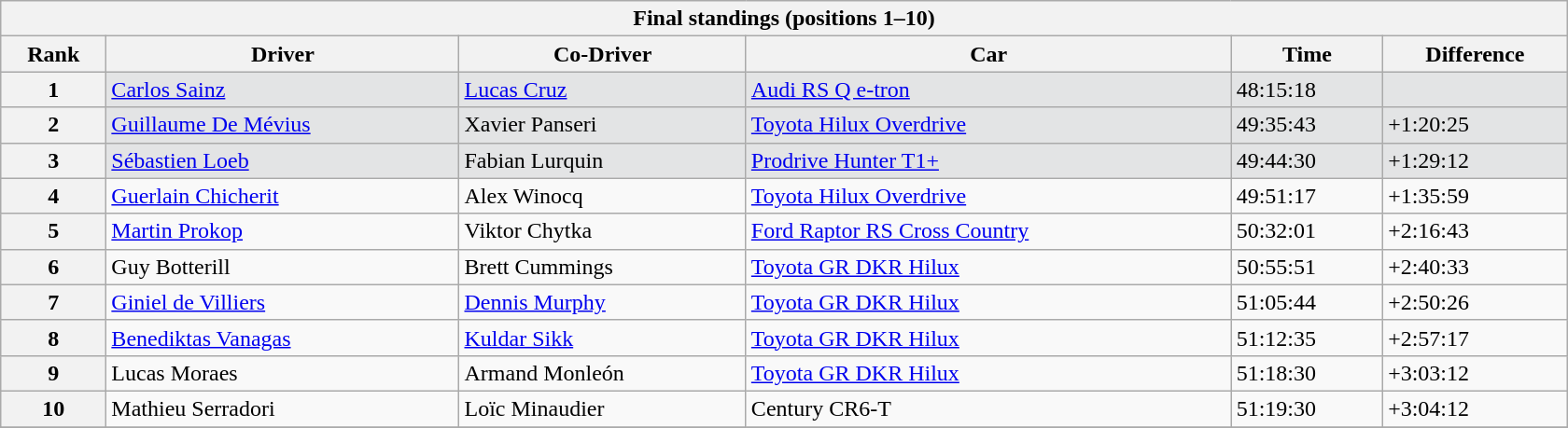<table class="wikitable" style="width:70em;margin-bottom:0;">
<tr>
<th colspan=6>Final standings (positions 1–10)</th>
</tr>
<tr>
<th>Rank</th>
<th>Driver</th>
<th>Co-Driver</th>
<th>Car</th>
<th>Time</th>
<th>Difference</th>
</tr>
<tr style="background:#e3e4e5;">
<th>1</th>
<td> <a href='#'>Carlos Sainz</a></td>
<td> <a href='#'>Lucas Cruz</a></td>
<td><a href='#'>Audi RS Q e-tron</a></td>
<td>48:15:18</td>
<td></td>
</tr>
<tr style="background:#e3e4e5;">
<th>2</th>
<td> <a href='#'>Guillaume De Mévius</a></td>
<td> Xavier Panseri</td>
<td><a href='#'>Toyota Hilux Overdrive</a></td>
<td>49:35:43</td>
<td>+1:20:25</td>
</tr>
<tr style="background:#e3e4e5;">
<th>3</th>
<td> <a href='#'>Sébastien Loeb</a></td>
<td> Fabian Lurquin</td>
<td><a href='#'>Prodrive Hunter T1+</a></td>
<td>49:44:30</td>
<td>+1:29:12</td>
</tr>
<tr>
<th>4</th>
<td> <a href='#'>Guerlain Chicherit</a></td>
<td> Alex Winocq</td>
<td><a href='#'>Toyota Hilux Overdrive</a></td>
<td>49:51:17</td>
<td>+1:35:59</td>
</tr>
<tr>
<th>5</th>
<td> <a href='#'>Martin Prokop</a></td>
<td> Viktor Chytka</td>
<td><a href='#'>Ford Raptor RS Cross Country</a></td>
<td>50:32:01</td>
<td>+2:16:43</td>
</tr>
<tr>
<th>6</th>
<td> Guy Botterill</td>
<td> Brett Cummings</td>
<td><a href='#'>Toyota GR DKR Hilux</a></td>
<td>50:55:51</td>
<td>+2:40:33</td>
</tr>
<tr>
<th>7</th>
<td> <a href='#'>Giniel de Villiers</a></td>
<td> <a href='#'>Dennis Murphy</a></td>
<td><a href='#'>Toyota GR DKR Hilux</a></td>
<td>51:05:44</td>
<td>+2:50:26</td>
</tr>
<tr>
<th>8</th>
<td> <a href='#'>Benediktas Vanagas</a></td>
<td> <a href='#'>Kuldar Sikk</a></td>
<td><a href='#'>Toyota GR DKR Hilux</a></td>
<td>51:12:35</td>
<td>+2:57:17</td>
</tr>
<tr>
<th>9</th>
<td> Lucas Moraes</td>
<td> Armand Monleón</td>
<td><a href='#'>Toyota GR DKR Hilux</a></td>
<td>51:18:30</td>
<td>+3:03:12</td>
</tr>
<tr>
<th>10</th>
<td> Mathieu Serradori</td>
<td> Loïc Minaudier</td>
<td>Century CR6-T</td>
<td>51:19:30</td>
<td>+3:04:12</td>
</tr>
<tr>
</tr>
</table>
